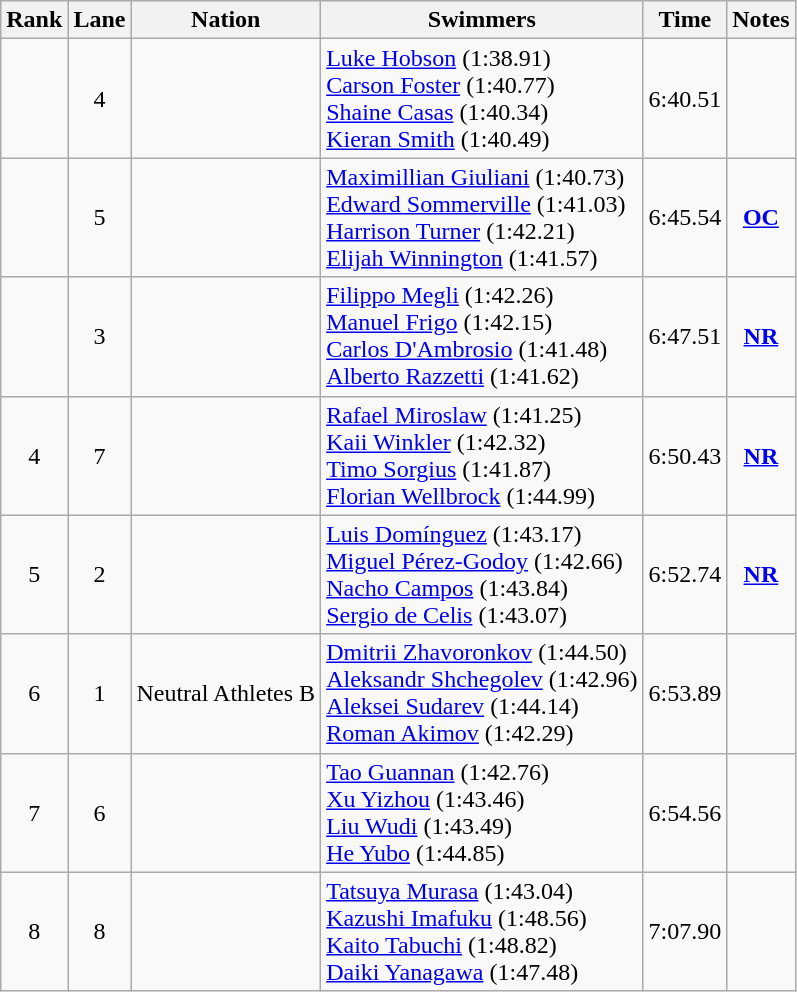<table class="wikitable sortable" style="text-align:center">
<tr>
<th>Rank</th>
<th>Lane</th>
<th>Nation</th>
<th>Swimmers</th>
<th>Time</th>
<th>Notes</th>
</tr>
<tr>
<td></td>
<td>4</td>
<td align=left></td>
<td align=left><a href='#'>Luke Hobson</a> (1:38.91) <br><a href='#'>Carson Foster</a> (1:40.77)<br><a href='#'>Shaine Casas</a> (1:40.34)<br><a href='#'>Kieran Smith</a> (1:40.49)</td>
<td>6:40.51</td>
<td></td>
</tr>
<tr>
<td></td>
<td>5</td>
<td align=left></td>
<td align=left><a href='#'>Maximillian Giuliani</a> (1:40.73)<br><a href='#'>Edward Sommerville</a> (1:41.03)<br><a href='#'>Harrison Turner</a> (1:42.21)<br><a href='#'>Elijah Winnington</a> (1:41.57)</td>
<td>6:45.54</td>
<td><strong><a href='#'>OC</a></strong></td>
</tr>
<tr>
<td></td>
<td>3</td>
<td align=left></td>
<td align=left><a href='#'>Filippo Megli</a> (1:42.26)<br><a href='#'>Manuel Frigo</a> (1:42.15)<br><a href='#'>Carlos D'Ambrosio</a> (1:41.48)<br><a href='#'>Alberto Razzetti</a> (1:41.62)</td>
<td>6:47.51</td>
<td><strong><a href='#'>NR</a></strong></td>
</tr>
<tr>
<td>4</td>
<td>7</td>
<td align=left></td>
<td align=left><a href='#'>Rafael Miroslaw</a> (1:41.25)<br><a href='#'>Kaii Winkler</a> (1:42.32)<br><a href='#'>Timo Sorgius</a> (1:41.87)<br><a href='#'>Florian Wellbrock</a> (1:44.99)</td>
<td>6:50.43</td>
<td><strong><a href='#'>NR</a></strong></td>
</tr>
<tr>
<td>5</td>
<td>2</td>
<td align=left></td>
<td align=left><a href='#'>Luis Domínguez</a> (1:43.17)<br><a href='#'>Miguel Pérez-Godoy</a> (1:42.66)<br><a href='#'>Nacho Campos</a> (1:43.84)<br><a href='#'>Sergio de Celis</a> (1:43.07)</td>
<td>6:52.74</td>
<td><strong><a href='#'>NR</a></strong></td>
</tr>
<tr>
<td>6</td>
<td>1</td>
<td align=left> Neutral Athletes B</td>
<td align=left><a href='#'>Dmitrii Zhavoronkov</a> (1:44.50)<br><a href='#'>Aleksandr Shchegolev</a> (1:42.96)<br><a href='#'>Aleksei Sudarev</a> (1:44.14)<br><a href='#'>Roman Akimov</a> (1:42.29)</td>
<td>6:53.89</td>
<td></td>
</tr>
<tr>
<td>7</td>
<td>6</td>
<td align=left></td>
<td align=left><a href='#'>Tao Guannan</a> (1:42.76)<br><a href='#'>Xu Yizhou</a> (1:43.46)<br><a href='#'>Liu Wudi</a> (1:43.49)<br><a href='#'>He Yubo</a> (1:44.85)</td>
<td>6:54.56</td>
<td></td>
</tr>
<tr>
<td>8</td>
<td>8</td>
<td align=left></td>
<td align=left><a href='#'>Tatsuya Murasa</a> (1:43.04)<br><a href='#'>Kazushi Imafuku</a> (1:48.56)<br><a href='#'>Kaito Tabuchi</a> (1:48.82)<br><a href='#'>Daiki Yanagawa</a> (1:47.48)</td>
<td>7:07.90</td>
<td></td>
</tr>
</table>
